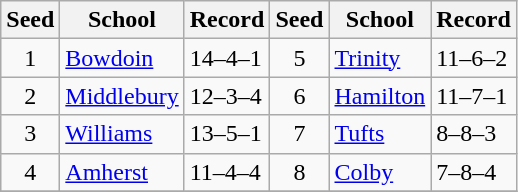<table class="wikitable">
<tr>
<th>Seed</th>
<th>School</th>
<th>Record</th>
<th>Seed</th>
<th>School</th>
<th>Record</th>
</tr>
<tr>
<td align=center>1</td>
<td><a href='#'>Bowdoin</a></td>
<td>14–4–1</td>
<td align=center>5</td>
<td><a href='#'>Trinity</a></td>
<td>11–6–2</td>
</tr>
<tr>
<td align=center>2</td>
<td><a href='#'>Middlebury</a></td>
<td>12–3–4</td>
<td align=center>6</td>
<td><a href='#'>Hamilton</a></td>
<td>11–7–1</td>
</tr>
<tr>
<td align=center>3</td>
<td><a href='#'>Williams</a></td>
<td>13–5–1</td>
<td align=center>7</td>
<td><a href='#'>Tufts</a></td>
<td>8–8–3</td>
</tr>
<tr>
<td align=center>4</td>
<td><a href='#'>Amherst</a></td>
<td>11–4–4</td>
<td align=center>8</td>
<td><a href='#'>Colby</a></td>
<td>7–8–4</td>
</tr>
<tr>
</tr>
</table>
